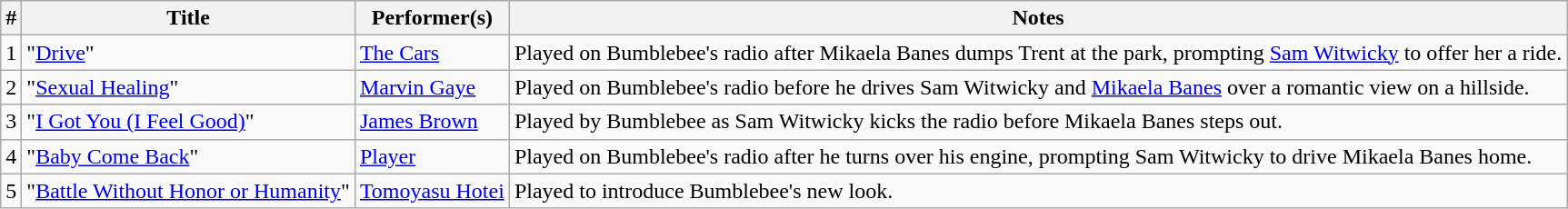<table class="wikitable">
<tr>
<th align="center">#</th>
<th align="center">Title</th>
<th align="center">Performer(s)</th>
<th align="center">Notes</th>
</tr>
<tr>
<td>1</td>
<td>"<a href='#'>Drive</a>"</td>
<td><a href='#'>The Cars</a></td>
<td>Played on Bumblebee's radio after Mikaela Banes dumps Trent at the park, prompting <a href='#'>Sam Witwicky</a> to offer her a ride.</td>
</tr>
<tr>
<td>2</td>
<td>"<a href='#'>Sexual Healing</a>"</td>
<td><a href='#'>Marvin Gaye</a></td>
<td>Played on Bumblebee's radio before he drives Sam Witwicky and <a href='#'>Mikaela Banes</a> over a romantic view on a hillside.</td>
</tr>
<tr>
<td>3</td>
<td>"<a href='#'>I Got You (I Feel Good)</a>"</td>
<td><a href='#'>James Brown</a></td>
<td>Played by Bumblebee as Sam Witwicky kicks the radio before Mikaela Banes steps out.</td>
</tr>
<tr>
<td>4</td>
<td>"<a href='#'>Baby Come Back</a>"</td>
<td><a href='#'>Player</a></td>
<td>Played on Bumblebee's radio after he turns over his engine, prompting Sam Witwicky to drive Mikaela Banes home.</td>
</tr>
<tr>
<td>5</td>
<td>"<a href='#'>Battle Without Honor or Humanity</a>"</td>
<td><a href='#'>Tomoyasu Hotei</a></td>
<td>Played to introduce Bumblebee's new look.</td>
</tr>
</table>
